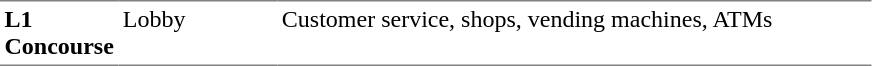<table table border=0 cellspacing=0 cellpadding=3>
<tr>
<td style="border-bottom:solid 1px gray; border-top:solid 1px gray;" valign=top width=50><strong>L1<br>Concourse</strong></td>
<td style="border-bottom:solid 1px gray; border-top:solid 1px gray;" valign=top width=100>Lobby</td>
<td style="border-bottom:solid 1px gray; border-top:solid 1px gray;" valign=top width=390>Customer service, shops, vending machines, ATMs</td>
</tr>
</table>
